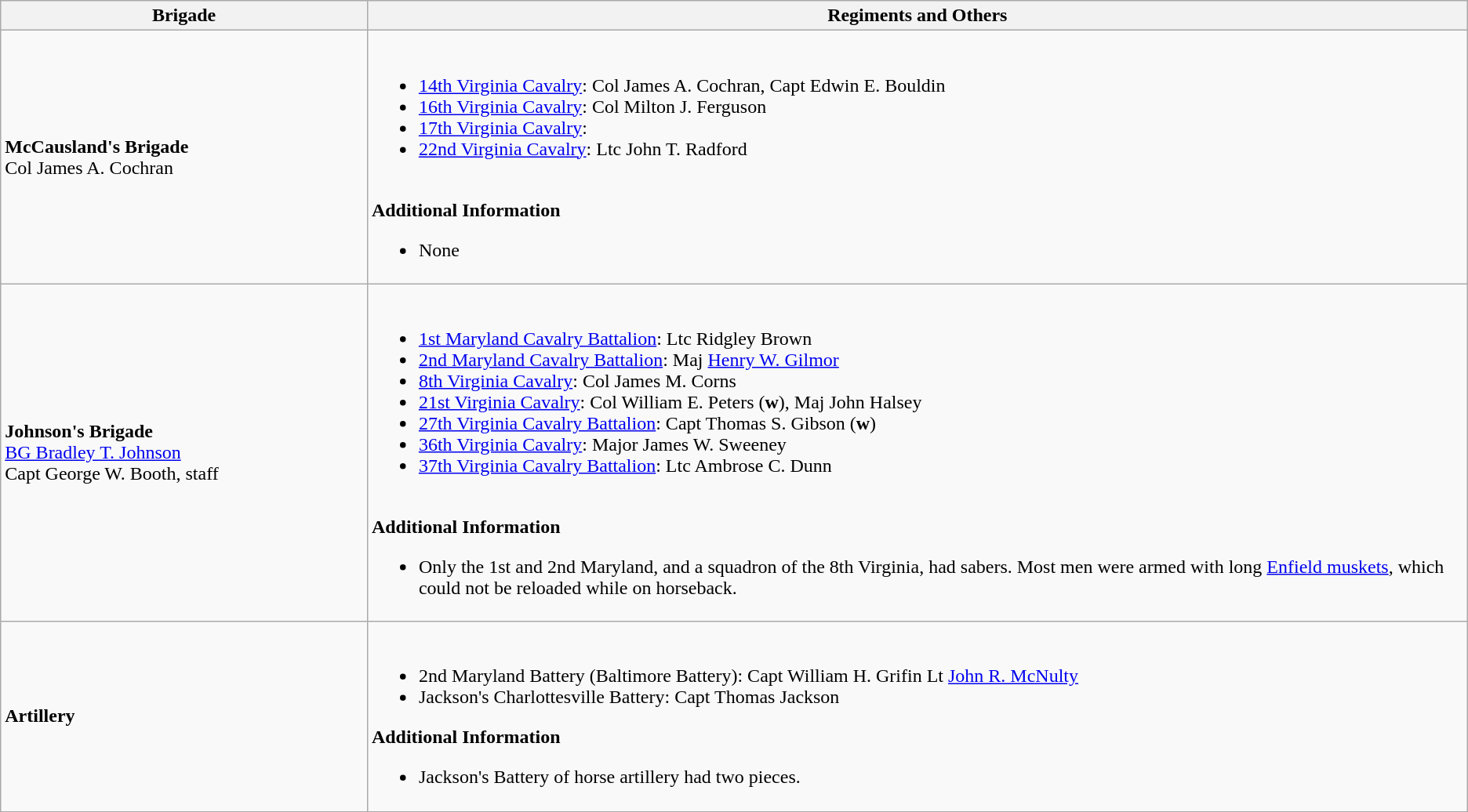<table class="wikitable">
<tr>
<th width=25%>Brigade</th>
<th>Regiments and Others</th>
</tr>
<tr>
<td><strong>McCausland's Brigade</strong><br>Col James A. Cochran<br></td>
<td><br><ul><li><a href='#'>14th Virginia Cavalry</a>: Col James A. Cochran, Capt Edwin E. Bouldin</li><li><a href='#'>16th Virginia Cavalry</a>: Col Milton J. Ferguson</li><li><a href='#'>17th Virginia Cavalry</a>:</li><li><a href='#'>22nd Virginia Cavalry</a>: Ltc John T. Radford</li></ul><br>
<strong>Additional Information</strong><ul><li>None</li></ul></td>
</tr>
<tr>
<td><strong>Johnson's Brigade</strong><br><a href='#'>BG Bradley T. Johnson</a><br>
Capt George W. Booth, staff</td>
<td><br><ul><li><a href='#'>1st Maryland Cavalry Battalion</a>: Ltc Ridgley Brown</li><li><a href='#'>2nd Maryland Cavalry Battalion</a>: Maj <a href='#'>Henry W. Gilmor</a></li><li><a href='#'>8th Virginia Cavalry</a>: Col James M. Corns</li><li><a href='#'>21st Virginia Cavalry</a>: Col William E. Peters (<strong>w</strong>), Maj John Halsey</li><li><a href='#'>27th Virginia Cavalry Battalion</a>: Capt Thomas S. Gibson (<strong>w</strong>)</li><li><a href='#'>36th Virginia Cavalry</a>: Major James W. Sweeney</li><li><a href='#'>37th Virginia Cavalry Battalion</a>: Ltc Ambrose C. Dunn</li></ul><br>
<strong>Additional Information</strong><ul><li>Only the 1st and 2nd Maryland, and a squadron of the 8th Virginia, had sabers. Most men were armed with long <a href='#'>Enfield muskets</a>, which could not be reloaded while on horseback.</li></ul></td>
</tr>
<tr>
<td><strong>Artillery</strong></td>
<td><br><ul><li>2nd Maryland Battery (Baltimore Battery): Capt William H. Grifin Lt <a href='#'>John R. McNulty</a></li><li>Jackson's Charlottesville Battery: Capt Thomas Jackson</li></ul><strong>Additional Information</strong><ul><li>Jackson's Battery of horse artillery had two pieces.</li></ul></td>
</tr>
</table>
